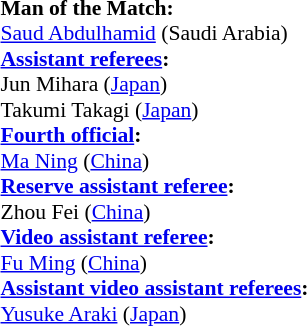<table style="width:100%; font-size:90%;">
<tr>
<td><br><strong>Man of the Match:</strong>
<br><a href='#'>Saud Abdulhamid</a> (Saudi Arabia)<br><strong><a href='#'>Assistant referees</a>:</strong>
<br>Jun Mihara (<a href='#'>Japan</a>)
<br>Takumi Takagi (<a href='#'>Japan</a>)
<br><strong><a href='#'>Fourth official</a>:</strong>
<br><a href='#'>Ma Ning</a> (<a href='#'>China</a>)
<br><strong><a href='#'>Reserve assistant referee</a>:</strong>
<br>Zhou Fei (<a href='#'>China</a>)
<br><strong><a href='#'>Video assistant referee</a>:</strong>
<br><a href='#'>Fu Ming</a> (<a href='#'>China</a>)
<br><strong><a href='#'>Assistant video assistant referees</a>:</strong>
<br><a href='#'>Yusuke Araki</a> (<a href='#'>Japan</a>)</td>
</tr>
</table>
